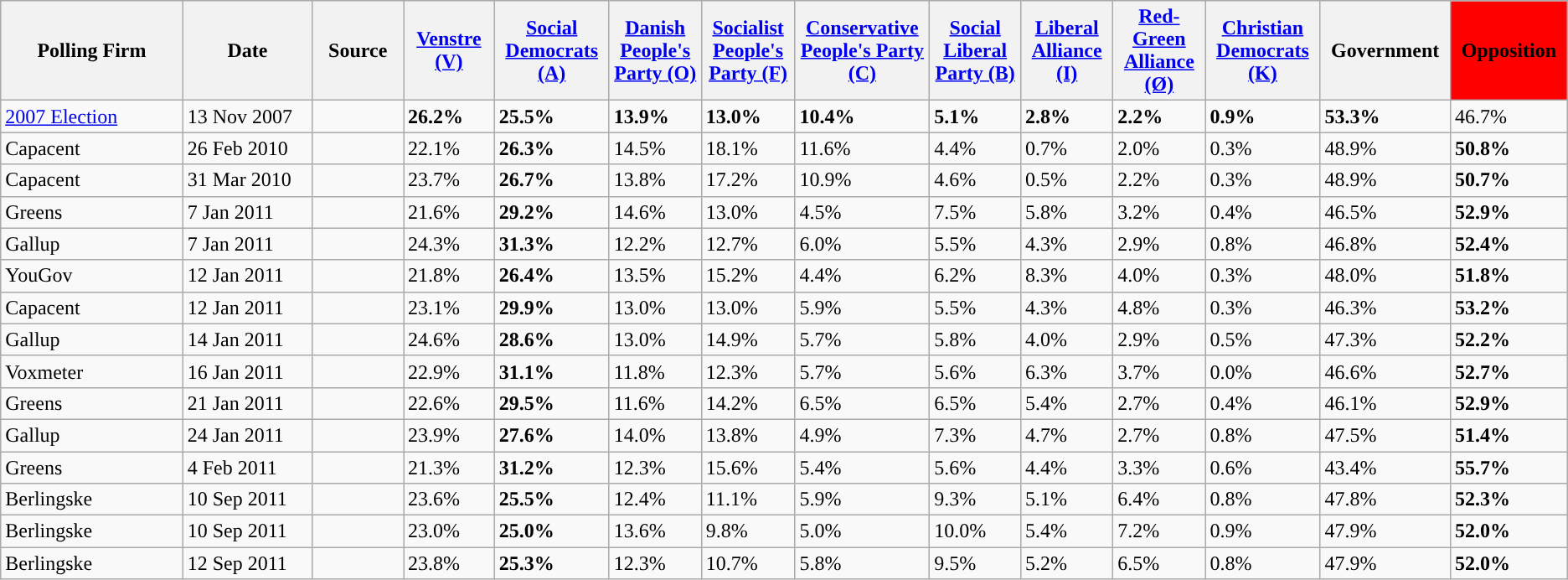<table class="wikitable">
<tr style="background:#e9e9e9;">
<th width=10%>Polling Firm</th>
<th width=6%>Date</th>
<th width=5%>Source</th>
<th style="width:5%; background:"><strong><a href='#'><span>Venstre (V)</span></a></strong></th>
<th style="width:5%; background:"><strong><a href='#'><span>Social Democrats (A)</span></a></strong></th>
<th style="width:5%; background:"><strong><a href='#'><span>Danish People's Party (O)</span></a></strong></th>
<th style="width:5%; background:"><strong><a href='#'><span>Socialist People's Party (F)</span></a></strong></th>
<th style="width:5%; background:"><strong><a href='#'><span>Conservative People's Party (C)</span></a></strong></th>
<th style="width:5%; background:"><strong><a href='#'><span>Social Liberal Party (B)</span></a></strong></th>
<th style="width:5%; background:"><strong><a href='#'><span>Liberal Alliance (I)</span></a></strong></th>
<th style="width:5%; background:"><strong><a href='#'><span>Red-Green Alliance (Ø)</span></a></strong></th>
<th style="width:5%; background:"><strong><a href='#'><span>Christian Democrats (K)</span></a></strong></th>
<th style="width:5%; background:"><strong><span>Government</span></strong></th>
<th style="width:5%; background:red;"><strong><span>Opposition</span></strong></th>
</tr>
<tr>
<td><a href='#'>2007 Election</a></td>
<td nowrap>13 Nov 2007</td>
<td></td>
<td><strong>26.2%</strong></td>
<td><strong>25.5%</strong></td>
<td><strong>13.9%</strong></td>
<td><strong>13.0%</strong></td>
<td><strong>10.4%</strong></td>
<td><strong>5.1%</strong></td>
<td><strong>2.8%</strong></td>
<td><strong>2.2%</strong></td>
<td><strong>0.9%</strong></td>
<td><strong>53.3%</strong></td>
<td>46.7%</td>
</tr>
<tr>
<td>Capacent</td>
<td>26 Feb 2010</td>
<td></td>
<td>22.1%</td>
<td><strong>26.3%</strong></td>
<td>14.5%</td>
<td>18.1%</td>
<td>11.6%</td>
<td>4.4%</td>
<td>0.7%</td>
<td>2.0%</td>
<td>0.3%</td>
<td>48.9%</td>
<td><strong>50.8%</strong></td>
</tr>
<tr>
<td>Capacent</td>
<td>31 Mar 2010</td>
<td></td>
<td>23.7%</td>
<td><strong>26.7%</strong></td>
<td>13.8%</td>
<td>17.2%</td>
<td>10.9%</td>
<td>4.6%</td>
<td>0.5%</td>
<td>2.2%</td>
<td>0.3%</td>
<td>48.9%</td>
<td><strong>50.7%</strong></td>
</tr>
<tr>
<td>Greens</td>
<td>7 Jan 2011</td>
<td></td>
<td>21.6%</td>
<td><strong>29.2%</strong></td>
<td>14.6%</td>
<td>13.0%</td>
<td>4.5%</td>
<td>7.5%</td>
<td>5.8%</td>
<td>3.2%</td>
<td>0.4%</td>
<td>46.5%</td>
<td><strong>52.9%</strong></td>
</tr>
<tr>
<td>Gallup</td>
<td>7 Jan 2011</td>
<td></td>
<td>24.3%</td>
<td><strong>31.3%</strong></td>
<td>12.2%</td>
<td>12.7%</td>
<td>6.0%</td>
<td>5.5%</td>
<td>4.3%</td>
<td>2.9%</td>
<td>0.8%</td>
<td>46.8%</td>
<td><strong>52.4%</strong></td>
</tr>
<tr>
<td>YouGov</td>
<td>12 Jan 2011</td>
<td></td>
<td>21.8%</td>
<td><strong>26.4%</strong></td>
<td>13.5%</td>
<td>15.2%</td>
<td>4.4%</td>
<td>6.2%</td>
<td>8.3%</td>
<td>4.0%</td>
<td>0.3%</td>
<td>48.0%</td>
<td><strong>51.8%</strong></td>
</tr>
<tr>
<td>Capacent</td>
<td>12 Jan 2011</td>
<td></td>
<td>23.1%</td>
<td><strong>29.9%</strong></td>
<td>13.0%</td>
<td>13.0%</td>
<td>5.9%</td>
<td>5.5%</td>
<td>4.3%</td>
<td>4.8%</td>
<td>0.3%</td>
<td>46.3%</td>
<td><strong>53.2%</strong></td>
</tr>
<tr>
<td>Gallup</td>
<td>14 Jan 2011</td>
<td></td>
<td>24.6%</td>
<td><strong>28.6%</strong></td>
<td>13.0%</td>
<td>14.9%</td>
<td>5.7%</td>
<td>5.8%</td>
<td>4.0%</td>
<td>2.9%</td>
<td>0.5%</td>
<td>47.3%</td>
<td><strong>52.2%</strong></td>
</tr>
<tr>
<td>Voxmeter</td>
<td>16 Jan 2011</td>
<td></td>
<td>22.9%</td>
<td><strong>31.1%</strong></td>
<td>11.8%</td>
<td>12.3%</td>
<td>5.7%</td>
<td>5.6%</td>
<td>6.3%</td>
<td>3.7%</td>
<td>0.0%</td>
<td>46.6%</td>
<td><strong>52.7%</strong></td>
</tr>
<tr>
<td>Greens</td>
<td>21 Jan 2011</td>
<td></td>
<td>22.6%</td>
<td><strong>29.5%</strong></td>
<td>11.6%</td>
<td>14.2%</td>
<td>6.5%</td>
<td>6.5%</td>
<td>5.4%</td>
<td>2.7%</td>
<td>0.4%</td>
<td>46.1%</td>
<td><strong>52.9%</strong></td>
</tr>
<tr>
<td>Gallup</td>
<td>24 Jan 2011</td>
<td></td>
<td>23.9%</td>
<td><strong>27.6%</strong></td>
<td>14.0%</td>
<td>13.8%</td>
<td>4.9%</td>
<td>7.3%</td>
<td>4.7%</td>
<td>2.7%</td>
<td>0.8%</td>
<td>47.5%</td>
<td><strong>51.4%</strong></td>
</tr>
<tr>
<td>Greens</td>
<td>4 Feb 2011</td>
<td></td>
<td>21.3%</td>
<td><strong>31.2%</strong></td>
<td>12.3%</td>
<td>15.6%</td>
<td>5.4%</td>
<td>5.6%</td>
<td>4.4%</td>
<td>3.3%</td>
<td>0.6%</td>
<td>43.4%</td>
<td><strong>55.7%</strong></td>
</tr>
<tr>
<td>Berlingske</td>
<td>10 Sep 2011</td>
<td></td>
<td>23.6%</td>
<td><strong>25.5%</strong></td>
<td>12.4%</td>
<td>11.1%</td>
<td>5.9%</td>
<td>9.3%</td>
<td>5.1%</td>
<td>6.4%</td>
<td>0.8%</td>
<td>47.8%</td>
<td><strong>52.3%</strong></td>
</tr>
<tr>
<td>Berlingske</td>
<td>10 Sep 2011</td>
<td></td>
<td>23.0%</td>
<td><strong>25.0%</strong></td>
<td>13.6%</td>
<td>9.8%</td>
<td>5.0%</td>
<td>10.0%</td>
<td>5.4%</td>
<td>7.2%</td>
<td>0.9%</td>
<td>47.9%</td>
<td><strong>52.0%</strong></td>
</tr>
<tr>
<td>Berlingske</td>
<td>12 Sep 2011</td>
<td></td>
<td>23.8%</td>
<td><strong>25.3%</strong></td>
<td>12.3%</td>
<td>10.7%</td>
<td>5.8%</td>
<td>9.5%</td>
<td>5.2%</td>
<td>6.5%</td>
<td>0.8%</td>
<td>47.9%</td>
<td><strong>52.0%</strong></td>
</tr>
</table>
